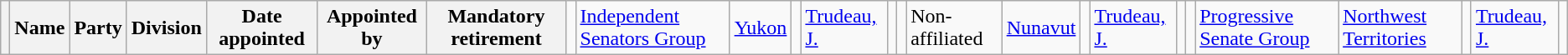<table class="sortable wikitable">
<tr>
<th align=left class="unsortable"></th>
<th align=left>Name</th>
<th align=left>Party</th>
<th align=left>Division</th>
<th align=left>Date appointed</th>
<th align=left>Appointed by</th>
<th align=left>Mandatory retirement<br></th>
<td></td>
<td><a href='#'>Independent Senators Group</a></td>
<td><a href='#'>Yukon</a></td>
<td></td>
<td><a href='#'>Trudeau, J.</a></td>
<td><br></td>
<td></td>
<td>Non-affiliated</td>
<td><a href='#'>Nunavut</a></td>
<td></td>
<td><a href='#'>Trudeau, J.</a></td>
<td><br></td>
<td></td>
<td><a href='#'>Progressive Senate Group</a></td>
<td><a href='#'>Northwest Territories</a></td>
<td></td>
<td><a href='#'>Trudeau, J.</a></td>
<td></td>
</tr>
</table>
